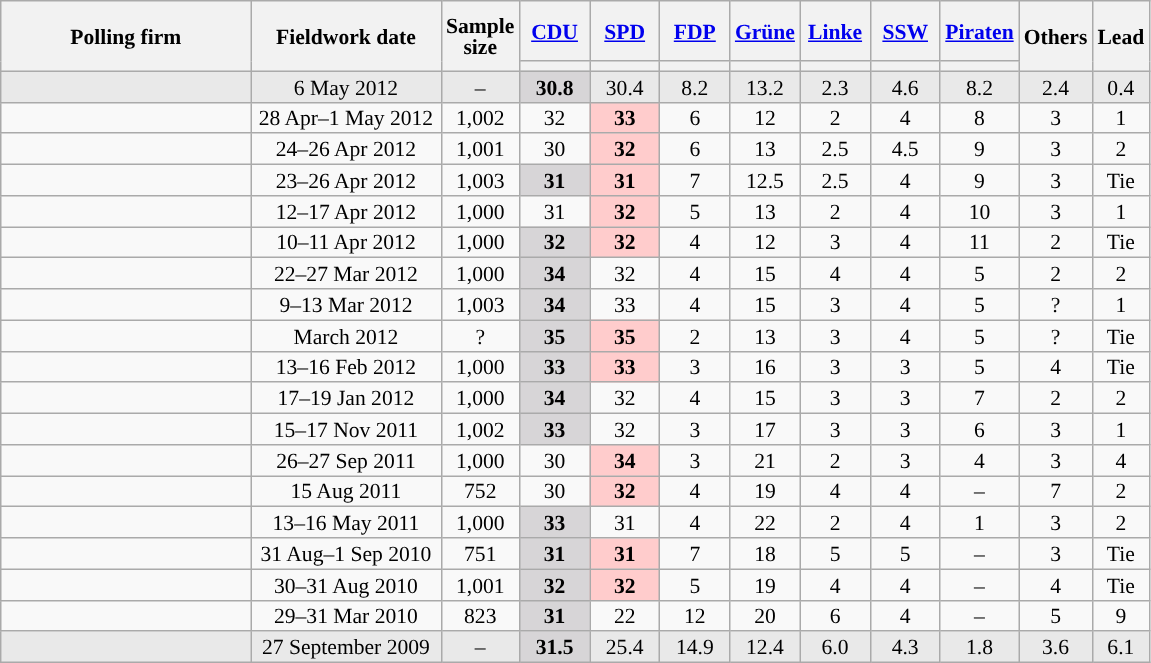<table class="wikitable sortable" style="text-align:center;font-size:90%;line-height:14px;">
<tr style="height:40px;">
<th style="width:160px;" rowspan="2">Polling firm</th>
<th style="width:120px;" rowspan="2">Fieldwork date</th>
<th style="width:35px;" rowspan="2">Sample<br>size</th>
<th class="unsortable" style="width:40px;"><a href='#'>CDU</a></th>
<th class="unsortable" style="width:40px;"><a href='#'>SPD</a></th>
<th class="unsortable" style="width:40px;"><a href='#'>FDP</a></th>
<th class="unsortable" style="width:40px;"><a href='#'>Grüne</a></th>
<th class="unsortable" style="width:40px;"><a href='#'>Linke</a></th>
<th class="unsortable" style="width:40px;"><a href='#'>SSW</a></th>
<th class="unsortable" style="width:40px;"><a href='#'>Piraten</a></th>
<th class="unsortable" style="width:40px;" rowspan="2">Others</th>
<th style="width:30px;" rowspan="2">Lead</th>
</tr>
<tr>
<th style="background:"></th>
<th style="background:"></th>
<th style="background:"></th>
<th style="background:"></th>
<th style="background:"></th>
<th style="background:"></th>
<th style="background:"></th>
</tr>
<tr style="background:#E9E9E9;">
<td></td>
<td data-sort-value="2012-05-06">6 May 2012</td>
<td>–</td>
<td style="background:#D7D5D7;"><strong>30.8</strong></td>
<td>30.4</td>
<td>8.2</td>
<td>13.2</td>
<td>2.3</td>
<td>4.6</td>
<td>8.2</td>
<td>2.4</td>
<td style="background:">0.4</td>
</tr>
<tr>
<td></td>
<td data-sort-value="2012-05-02">28 Apr–1 May 2012</td>
<td>1,002</td>
<td>32</td>
<td style="background:#FFCCCC;"><strong>33</strong></td>
<td>6</td>
<td>12</td>
<td>2</td>
<td>4</td>
<td>8</td>
<td>3</td>
<td style="background:">1</td>
</tr>
<tr>
<td></td>
<td data-sort-value="2012-04-26">24–26 Apr 2012</td>
<td>1,001</td>
<td>30</td>
<td style="background:#FFCCCC;"><strong>32</strong></td>
<td>6</td>
<td>13</td>
<td>2.5</td>
<td>4.5</td>
<td>9</td>
<td>3</td>
<td style="background:">2</td>
</tr>
<tr>
<td></td>
<td data-sort-value="2012-04-27">23–26 Apr 2012</td>
<td>1,003</td>
<td style="background:#D7D5D7;"><strong>31</strong></td>
<td style="background:#FFCCCC;"><strong>31</strong></td>
<td>7</td>
<td>12.5</td>
<td>2.5</td>
<td>4</td>
<td>9</td>
<td>3</td>
<td data-sort-value="0">Tie</td>
</tr>
<tr>
<td></td>
<td data-sort-value="2012-04-19">12–17 Apr 2012</td>
<td>1,000</td>
<td>31</td>
<td style="background:#FFCCCC;"><strong>32</strong></td>
<td>5</td>
<td>13</td>
<td>2</td>
<td>4</td>
<td>10</td>
<td>3</td>
<td style="background:">1</td>
</tr>
<tr>
<td></td>
<td data-sort-value="2012-04-12">10–11 Apr 2012</td>
<td>1,000</td>
<td style="background:#D7D5D7;"><strong>32</strong></td>
<td style="background:#FFCCCC;"><strong>32</strong></td>
<td>4</td>
<td>12</td>
<td>3</td>
<td>4</td>
<td>11</td>
<td>2</td>
<td data-sort-value="0">Tie</td>
</tr>
<tr>
<td></td>
<td data-sort-value="2012-03-29">22–27 Mar 2012</td>
<td>1,000</td>
<td style="background:#D7D5D7;"><strong>34</strong></td>
<td>32</td>
<td>4</td>
<td>15</td>
<td>4</td>
<td>4</td>
<td>5</td>
<td>2</td>
<td style="background:">2</td>
</tr>
<tr>
<td></td>
<td data-sort-value="2012-03-16">9–13 Mar 2012</td>
<td>1,003</td>
<td style="background:#D7D5D7;"><strong>34</strong></td>
<td>33</td>
<td>4</td>
<td>15</td>
<td>3</td>
<td>4</td>
<td>5</td>
<td>?</td>
<td style="background:">1</td>
</tr>
<tr>
<td></td>
<td data-sort-value="2012-03-05">March 2012</td>
<td>?</td>
<td style="background:#D7D5D7;"><strong>35</strong></td>
<td style="background:#FFCCCC;"><strong>35</strong></td>
<td>2</td>
<td>13</td>
<td>3</td>
<td>4</td>
<td>5</td>
<td>?</td>
<td data-sort-value="0">Tie</td>
</tr>
<tr>
<td></td>
<td data-sort-value="2012-02-17">13–16 Feb 2012</td>
<td>1,000</td>
<td style="background:#D7D5D7;"><strong>33</strong></td>
<td style="background:#FFCCCC;"><strong>33</strong></td>
<td>3</td>
<td>16</td>
<td>3</td>
<td>3</td>
<td>5</td>
<td>4</td>
<td data-sort-value="0">Tie</td>
</tr>
<tr>
<td></td>
<td data-sort-value="2012-01-20">17–19 Jan 2012</td>
<td>1,000</td>
<td style="background:#D7D5D7;"><strong>34</strong></td>
<td>32</td>
<td>4</td>
<td>15</td>
<td>3</td>
<td>3</td>
<td>7</td>
<td>2</td>
<td style="background:">2</td>
</tr>
<tr>
<td></td>
<td data-sort-value="2011-11-18">15–17 Nov 2011</td>
<td>1,002</td>
<td style="background:#D7D5D7;"><strong>33</strong></td>
<td>32</td>
<td>3</td>
<td>17</td>
<td>3</td>
<td>3</td>
<td>6</td>
<td>3</td>
<td style="background:">1</td>
</tr>
<tr>
<td></td>
<td data-sort-value="2011-09-28">26–27 Sep 2011</td>
<td>1,000</td>
<td>30</td>
<td style="background:#FFCCCC;"><strong>34</strong></td>
<td>3</td>
<td>21</td>
<td>2</td>
<td>3</td>
<td>4</td>
<td>3</td>
<td style="background:">4</td>
</tr>
<tr>
<td></td>
<td data-sort-value="2011-08-17">15 Aug 2011</td>
<td>752</td>
<td>30</td>
<td style="background:#FFCCCC;"><strong>32</strong></td>
<td>4</td>
<td>19</td>
<td>4</td>
<td>4</td>
<td>–</td>
<td>7</td>
<td style="background:">2</td>
</tr>
<tr>
<td></td>
<td data-sort-value="2011-05-17">13–16 May 2011</td>
<td>1,000</td>
<td style="background:#D7D5D7;"><strong>33</strong></td>
<td>31</td>
<td>4</td>
<td>22</td>
<td>2</td>
<td>4</td>
<td>1</td>
<td>3</td>
<td style="background:">2</td>
</tr>
<tr>
<td></td>
<td data-sort-value="2010-09-02">31 Aug–1 Sep 2010</td>
<td>751</td>
<td style="background:#D7D5D7;"><strong>31</strong></td>
<td style="background:#FFCCCC;"><strong>31</strong></td>
<td>7</td>
<td>18</td>
<td>5</td>
<td>5</td>
<td>–</td>
<td>3</td>
<td data-sort-value="0">Tie</td>
</tr>
<tr>
<td></td>
<td data-sort-value="2010-09-01">30–31 Aug 2010</td>
<td>1,001</td>
<td style="background:#D7D5D7;"><strong>32</strong></td>
<td style="background:#FFCCCC;"><strong>32</strong></td>
<td>5</td>
<td>19</td>
<td>4</td>
<td>4</td>
<td>–</td>
<td>4</td>
<td data-sort-value="0">Tie</td>
</tr>
<tr>
<td></td>
<td data-sort-value="2010-04-03">29–31 Mar 2010</td>
<td>823</td>
<td style="background:#D7D5D7;"><strong>31</strong></td>
<td>22</td>
<td>12</td>
<td>20</td>
<td>6</td>
<td>4</td>
<td>–</td>
<td>5</td>
<td style="background:">9</td>
</tr>
<tr style="background:#E9E9E9;">
<td></td>
<td data-sort-value="2009-09-27">27 September 2009</td>
<td>–</td>
<td style="background:#D7D5D7;"><strong>31.5</strong></td>
<td>25.4</td>
<td>14.9</td>
<td>12.4</td>
<td>6.0</td>
<td>4.3</td>
<td>1.8</td>
<td>3.6</td>
<td style="background:">6.1</td>
</tr>
</table>
